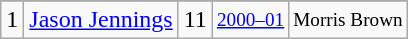<table class="wikitable">
<tr>
</tr>
<tr>
<td>1</td>
<td><a href='#'>Jason Jennings</a></td>
<td>11</td>
<td style="font-size:80%;"><a href='#'>2000–01</a></td>
<td style="font-size:80%;">Morris Brown</td>
</tr>
</table>
